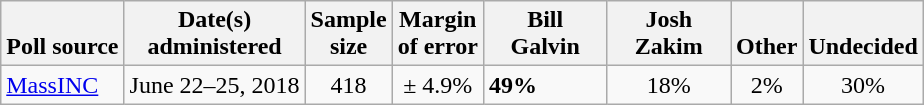<table class="wikitable">
<tr valign=bottom>
<th>Poll source</th>
<th>Date(s)<br>administered</th>
<th>Sample<br>size</th>
<th>Margin<br>of error</th>
<th style="width:75px;">Bill<br>Galvin</th>
<th style="width:75px;">Josh<br>Zakim</th>
<th>Other</th>
<th>Undecided</th>
</tr>
<tr>
<td><a href='#'>MassINC</a></td>
<td align=center>June 22–25, 2018</td>
<td align=center>418</td>
<td align=center>± 4.9%</td>
<td><strong>49%</strong></td>
<td align=center>18%</td>
<td align=center>2%</td>
<td align=center>30%</td>
</tr>
</table>
